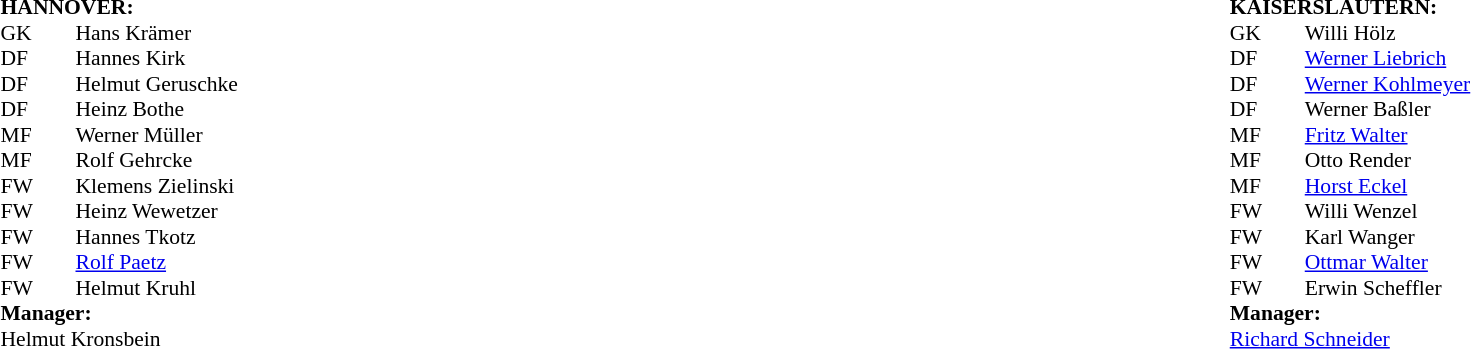<table width="100%">
<tr>
<td valign="top" width="50%"><br><table style="font-size: 90%" cellspacing="0" cellpadding="0">
<tr>
<td colspan="4"><strong>HANNOVER:</strong></td>
</tr>
<tr>
<th width="25"></th>
<th width="25"></th>
<th width="200"></th>
<th></th>
</tr>
<tr>
<td>GK</td>
<td></td>
<td> Hans Krämer</td>
</tr>
<tr>
<td>DF</td>
<td></td>
<td> Hannes Kirk</td>
</tr>
<tr>
<td>DF</td>
<td></td>
<td> Helmut Geruschke</td>
</tr>
<tr>
<td>DF</td>
<td></td>
<td> Heinz Bothe</td>
</tr>
<tr>
<td>MF</td>
<td></td>
<td> Werner Müller</td>
</tr>
<tr>
<td>MF</td>
<td></td>
<td> Rolf Gehrcke</td>
</tr>
<tr>
<td>FW</td>
<td></td>
<td> Klemens Zielinski</td>
</tr>
<tr>
<td>FW</td>
<td></td>
<td> Heinz Wewetzer</td>
</tr>
<tr>
<td>FW</td>
<td></td>
<td> Hannes Tkotz</td>
</tr>
<tr>
<td>FW</td>
<td></td>
<td> <a href='#'>Rolf Paetz</a></td>
</tr>
<tr>
<td>FW</td>
<td></td>
<td> Helmut Kruhl</td>
</tr>
<tr>
<td colspan=4><strong>Manager:</strong></td>
</tr>
<tr>
<td colspan="4"> Helmut Kronsbein</td>
</tr>
</table>
</td>
<td valign="top" width="50%"><br><table style="font-size: 90%" cellspacing="0" cellpadding="0" align="center">
<tr>
<td colspan="4"><strong>KAISERSLAUTERN:</strong></td>
</tr>
<tr>
<th width="25"></th>
<th width="25"></th>
<th width="200"></th>
<th></th>
</tr>
<tr>
</tr>
<tr>
<td>GK</td>
<td></td>
<td> Willi Hölz</td>
</tr>
<tr>
<td>DF</td>
<td></td>
<td> <a href='#'>Werner Liebrich</a></td>
</tr>
<tr>
<td>DF</td>
<td></td>
<td> <a href='#'>Werner Kohlmeyer</a></td>
</tr>
<tr>
<td>DF</td>
<td></td>
<td> Werner Baßler</td>
</tr>
<tr>
<td>MF</td>
<td></td>
<td> <a href='#'>Fritz Walter</a></td>
</tr>
<tr>
<td>MF</td>
<td></td>
<td> Otto Render</td>
</tr>
<tr>
<td>MF</td>
<td></td>
<td> <a href='#'>Horst Eckel</a></td>
</tr>
<tr>
<td>FW</td>
<td></td>
<td> Willi Wenzel</td>
</tr>
<tr>
<td>FW</td>
<td></td>
<td> Karl Wanger</td>
</tr>
<tr>
<td>FW</td>
<td></td>
<td> <a href='#'>Ottmar Walter</a></td>
</tr>
<tr>
<td>FW</td>
<td></td>
<td> Erwin Scheffler</td>
</tr>
<tr>
<td colspan=4><strong>Manager:</strong></td>
</tr>
<tr>
<td colspan="4"> <a href='#'>Richard Schneider</a></td>
</tr>
</table>
</td>
</tr>
</table>
